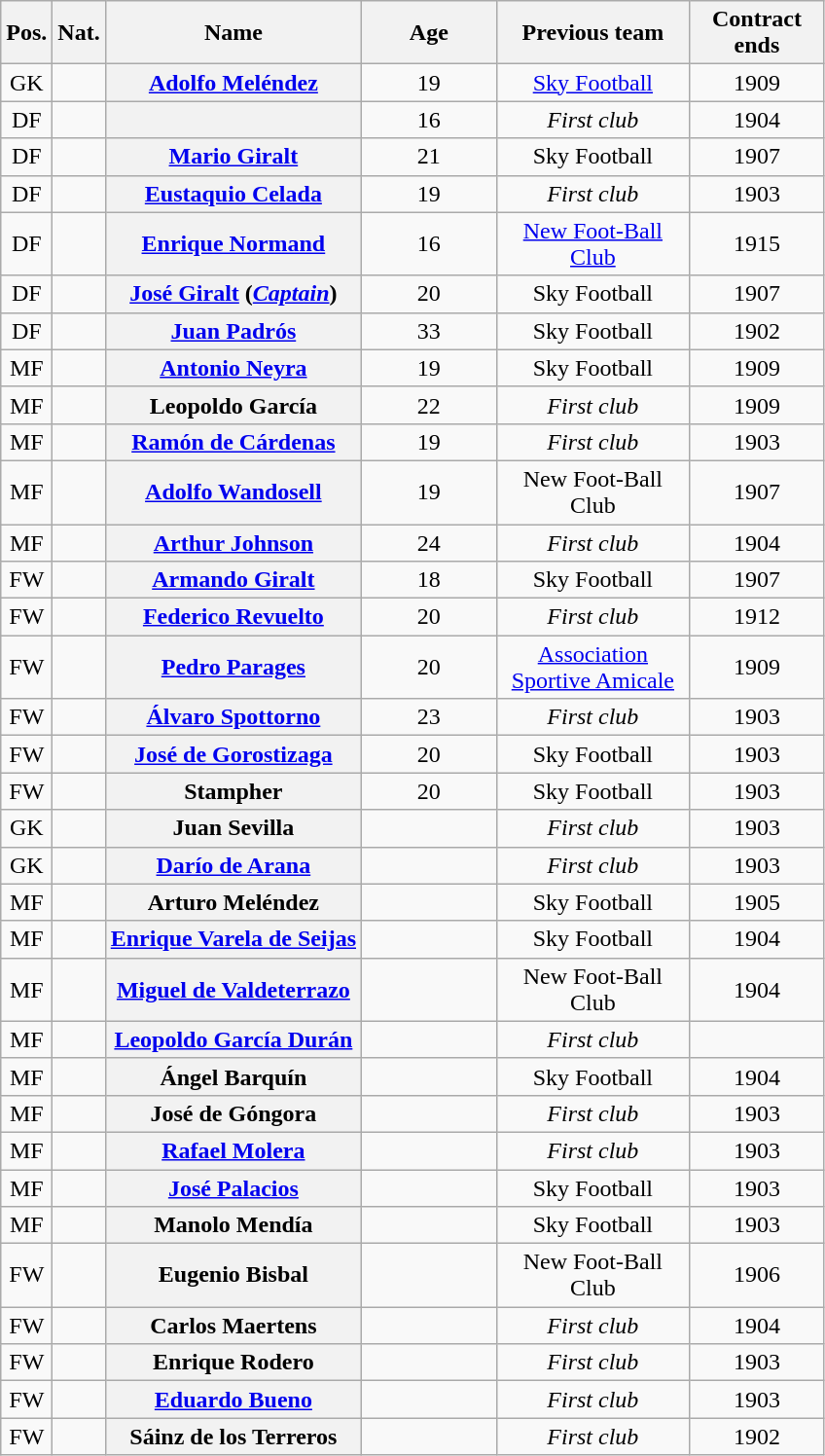<table class="wikitable plainrowheaders" style="text-align:center">
<tr>
<th>Pos.</th>
<th>Nat.</th>
<th>Name</th>
<th width="85">Age</th>
<th width="125">Previous team</th>
<th width="85">Contract ends</th>
</tr>
<tr>
<td>GK</td>
<td></td>
<th scope="row"><a href='#'>Adolfo Meléndez</a></th>
<td>19</td>
<td><a href='#'>Sky Football</a></td>
<td>1909</td>
</tr>
<tr>
<td>DF</td>
<td></td>
<th scope="row"></th>
<td>16</td>
<td><em>First club</em></td>
<td>1904</td>
</tr>
<tr>
<td>DF</td>
<td></td>
<th scope="row"><a href='#'>Mario Giralt</a></th>
<td>21</td>
<td>Sky Football</td>
<td>1907</td>
</tr>
<tr>
<td>DF</td>
<td></td>
<th scope="row"><a href='#'>Eustaquio Celada</a></th>
<td>19</td>
<td><em>First club</em></td>
<td>1903</td>
</tr>
<tr>
<td>DF</td>
<td></td>
<th scope="row"><a href='#'>Enrique Normand</a></th>
<td>16</td>
<td><a href='#'>New Foot-Ball Club</a></td>
<td>1915</td>
</tr>
<tr>
<td>DF</td>
<td></td>
<th scope="row"><a href='#'>José Giralt</a> (<a href='#'><em>Captain</em></a>)</th>
<td>20</td>
<td>Sky Football</td>
<td>1907</td>
</tr>
<tr>
<td>DF</td>
<td></td>
<th scope="row"><a href='#'>Juan Padrós</a></th>
<td>33</td>
<td>Sky Football</td>
<td>1902</td>
</tr>
<tr>
<td>MF</td>
<td></td>
<th scope="row"><a href='#'>Antonio Neyra</a></th>
<td>19</td>
<td>Sky Football</td>
<td>1909</td>
</tr>
<tr>
<td>MF</td>
<td></td>
<th scope="row">Leopoldo García</th>
<td>22</td>
<td><em>First club</em></td>
<td>1909</td>
</tr>
<tr>
<td>MF</td>
<td></td>
<th scope="row"><a href='#'>Ramón de Cárdenas</a></th>
<td>19</td>
<td><em>First club</em></td>
<td>1903</td>
</tr>
<tr>
<td>MF</td>
<td></td>
<th scope="row"><a href='#'>Adolfo Wandosell</a></th>
<td>19</td>
<td>New Foot-Ball Club</td>
<td>1907</td>
</tr>
<tr>
<td>MF</td>
<td></td>
<th scope="row"><a href='#'>Arthur Johnson</a></th>
<td>24</td>
<td><em>First club</em></td>
<td>1904</td>
</tr>
<tr>
<td>FW</td>
<td></td>
<th scope="row"><a href='#'>Armando Giralt</a></th>
<td>18</td>
<td>Sky Football</td>
<td>1907</td>
</tr>
<tr>
<td>FW</td>
<td></td>
<th scope="row"><a href='#'>Federico Revuelto</a></th>
<td>20</td>
<td><em>First club</em></td>
<td>1912</td>
</tr>
<tr>
<td>FW</td>
<td></td>
<th scope="row"><a href='#'>Pedro Parages</a></th>
<td>20</td>
<td><a href='#'>Association Sportive Amicale</a></td>
<td>1909</td>
</tr>
<tr>
<td>FW</td>
<td></td>
<th scope="row"><a href='#'>Álvaro Spottorno</a></th>
<td>23</td>
<td><em>First club</em></td>
<td>1903</td>
</tr>
<tr>
<td>FW</td>
<td></td>
<th scope="row"><a href='#'>José de Gorostizaga</a></th>
<td>20</td>
<td>Sky Football</td>
<td>1903</td>
</tr>
<tr>
<td>FW</td>
<td></td>
<th scope="row">Stampher</th>
<td>20</td>
<td>Sky Football</td>
<td>1903</td>
</tr>
<tr>
<td>GK</td>
<td></td>
<th scope=row>Juan Sevilla</th>
<td></td>
<td><em>First club</em></td>
<td>1903</td>
</tr>
<tr>
<td>GK</td>
<td></td>
<th scope=row><a href='#'>Darío de Arana</a></th>
<td></td>
<td><em>First club</em></td>
<td>1903</td>
</tr>
<tr>
<td>MF</td>
<td></td>
<th scope="row">Arturo Meléndez</th>
<td></td>
<td>Sky Football</td>
<td>1905</td>
</tr>
<tr>
<td>MF</td>
<td></td>
<th scope="row"><a href='#'>Enrique Varela de Seijas</a></th>
<td></td>
<td>Sky Football</td>
<td>1904</td>
</tr>
<tr>
<td>MF</td>
<td></td>
<th scope="row"><a href='#'>Miguel de Valdeterrazo</a></th>
<td></td>
<td>New Foot-Ball Club</td>
<td>1904</td>
</tr>
<tr>
<td>MF</td>
<td></td>
<th scope="row"><a href='#'>Leopoldo García Durán</a></th>
<td></td>
<td><em>First club</em></td>
<td></td>
</tr>
<tr>
<td>MF</td>
<td></td>
<th scope="row">Ángel Barquín</th>
<td></td>
<td>Sky Football</td>
<td>1904</td>
</tr>
<tr>
<td>MF</td>
<td></td>
<th scope=row>José de Góngora</th>
<td></td>
<td><em>First club</em></td>
<td>1903</td>
</tr>
<tr>
<td>MF</td>
<td></td>
<th scope=row><a href='#'>Rafael Molera</a></th>
<td></td>
<td><em>First club</em></td>
<td>1903</td>
</tr>
<tr>
<td>MF</td>
<td></td>
<th scope=row><a href='#'>José Palacios</a></th>
<td></td>
<td>Sky Football</td>
<td>1903</td>
</tr>
<tr>
<td>MF</td>
<td></td>
<th scope=row>Manolo Mendía</th>
<td></td>
<td>Sky Football</td>
<td>1903</td>
</tr>
<tr>
<td>FW</td>
<td></td>
<th scope="row">Eugenio Bisbal</th>
<td></td>
<td>New Foot-Ball Club</td>
<td>1906</td>
</tr>
<tr>
<td>FW</td>
<td></td>
<th scope="row">Carlos Maertens</th>
<td></td>
<td><em>First club</em></td>
<td>1904</td>
</tr>
<tr>
<td>FW</td>
<td></td>
<th scope="row">Enrique Rodero</th>
<td></td>
<td><em>First club</em></td>
<td>1903</td>
</tr>
<tr>
<td>FW</td>
<td></td>
<th scope="row"><a href='#'>Eduardo Bueno</a></th>
<td></td>
<td><em>First club</em></td>
<td>1903</td>
</tr>
<tr>
<td>FW</td>
<td></td>
<th scope="row">Sáinz de los Terreros</th>
<td></td>
<td><em>First club</em></td>
<td>1902</td>
</tr>
</table>
